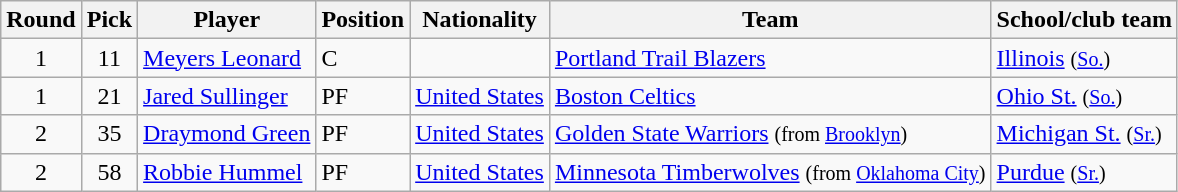<table class="wikitable sortable">
<tr>
<th>Round</th>
<th>Pick</th>
<th>Player</th>
<th>Position</th>
<th>Nationality</th>
<th>Team</th>
<th>School/club team</th>
</tr>
<tr>
<td align=center>1</td>
<td align=center>11</td>
<td><a href='#'>Meyers Leonard</a></td>
<td>C</td>
<td></td>
<td><a href='#'>Portland Trail Blazers</a></td>
<td><a href='#'>Illinois</a> <small>(<a href='#'>So.</a>)</small></td>
</tr>
<tr>
<td align=center>1</td>
<td align=center>21</td>
<td><a href='#'>Jared Sullinger</a></td>
<td>PF</td>
<td> <a href='#'>United States</a></td>
<td><a href='#'>Boston Celtics</a></td>
<td><a href='#'>Ohio St.</a> <small>(<a href='#'>So.</a>)</small></td>
</tr>
<tr>
<td align=center>2</td>
<td align=center>35</td>
<td><a href='#'>Draymond Green</a></td>
<td>PF</td>
<td> <a href='#'>United States</a></td>
<td><a href='#'>Golden State Warriors</a> <small>(from <a href='#'>Brooklyn</a>)</small></td>
<td><a href='#'>Michigan St.</a> <small>(<a href='#'>Sr.</a>)</small></td>
</tr>
<tr>
<td align=center>2</td>
<td align=center>58</td>
<td><a href='#'>Robbie Hummel</a></td>
<td>PF</td>
<td> <a href='#'>United States</a></td>
<td><a href='#'>Minnesota Timberwolves</a> <small>(from <a href='#'>Oklahoma City</a>)</small></td>
<td><a href='#'>Purdue</a> <small>(<a href='#'>Sr.</a>)</small></td>
</tr>
</table>
